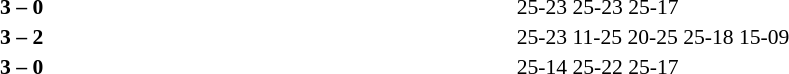<table width=100% cellspacing=1>
<tr>
<th width=20%></th>
<th width=12%></th>
<th width=20%></th>
<th width=33%></th>
<td></td>
</tr>
<tr style=font-size:90%>
<td align=right></td>
<td align=center><strong>3 – 0</strong></td>
<td></td>
<td>25-23 25-23 25-17</td>
<td></td>
</tr>
<tr style=font-size:90%>
<td align=right></td>
<td align=center><strong>3 – 2</strong></td>
<td></td>
<td>25-23 11-25 20-25 25-18 15-09</td>
<td></td>
</tr>
<tr style=font-size:90%>
<td align=right></td>
<td align=center><strong>3 – 0</strong></td>
<td></td>
<td>25-14 25-22 25-17</td>
</tr>
</table>
